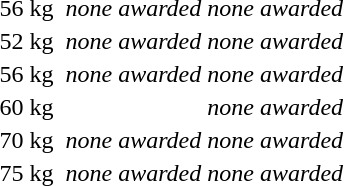<table>
<tr>
<td>56 kg</td>
<td></td>
<td><em>none awarded</em></td>
<td><em>none awarded</em></td>
</tr>
<tr>
<td>52 kg</td>
<td></td>
<td><em>none awarded</em></td>
<td><em>none awarded</em></td>
</tr>
<tr>
<td>56 kg</td>
<td></td>
<td><em>none awarded</em></td>
<td><em>none awarded</em></td>
</tr>
<tr>
<td>60 kg</td>
<td></td>
<td></td>
<td><em>none awarded</em></td>
</tr>
<tr>
<td>70 kg</td>
<td></td>
<td><em>none awarded</em></td>
<td><em>none awarded</em></td>
</tr>
<tr>
<td>75 kg</td>
<td></td>
<td><em>none awarded</em></td>
<td><em>none awarded</em></td>
</tr>
</table>
